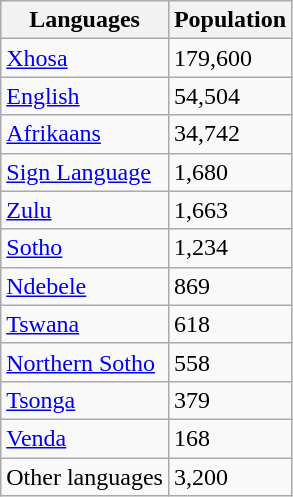<table class="wikitable">
<tr>
<th>Languages</th>
<th>Population</th>
</tr>
<tr>
<td><a href='#'>Xhosa</a></td>
<td>179,600</td>
</tr>
<tr>
<td><a href='#'>English</a></td>
<td>54,504</td>
</tr>
<tr>
<td><a href='#'>Afrikaans</a></td>
<td>34,742</td>
</tr>
<tr>
<td><a href='#'>Sign Language</a></td>
<td>1,680</td>
</tr>
<tr>
<td><a href='#'>Zulu</a></td>
<td>1,663</td>
</tr>
<tr>
<td><a href='#'>Sotho</a></td>
<td>1,234</td>
</tr>
<tr>
<td><a href='#'>Ndebele</a></td>
<td>869</td>
</tr>
<tr>
<td><a href='#'>Tswana</a></td>
<td>618</td>
</tr>
<tr>
<td><a href='#'>Northern Sotho</a></td>
<td>558</td>
</tr>
<tr>
<td><a href='#'>Tsonga</a></td>
<td>379</td>
</tr>
<tr>
<td><a href='#'>Venda</a></td>
<td>168</td>
</tr>
<tr>
<td>Other languages</td>
<td>3,200</td>
</tr>
</table>
